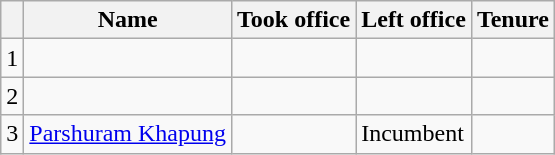<table class="wikitable sortable">
<tr>
<th></th>
<th>Name</th>
<th>Took office</th>
<th>Left office</th>
<th>Tenure</th>
</tr>
<tr>
<td>1</td>
<td></td>
<td></td>
<td></td>
<td></td>
</tr>
<tr>
<td>2</td>
<td></td>
<td></td>
<td></td>
<td></td>
</tr>
<tr>
<td>3</td>
<td><a href='#'>Parshuram Khapung</a></td>
<td></td>
<td>Incumbent</td>
<td></td>
</tr>
</table>
